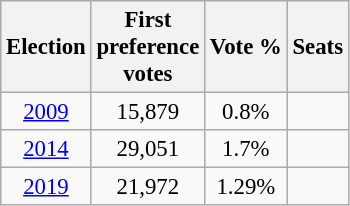<table class="wikitable sortable" style="font-size:95%">
<tr>
<th>Election</th>
<th>First <br>preference <br>votes</th>
<th>Vote %</th>
<th>Seats</th>
</tr>
<tr>
<td align=center><a href='#'>2009</a></td>
<td align=center>15,879</td>
<td align=center>0.8%</td>
<td align=left></td>
</tr>
<tr>
<td align=center><a href='#'>2014</a></td>
<td align=center>29,051</td>
<td align=center>1.7%</td>
<td align=left></td>
</tr>
<tr>
<td align=center><a href='#'>2019</a></td>
<td align=center>21,972</td>
<td align=center>1.29%</td>
<td align=left></td>
</tr>
</table>
